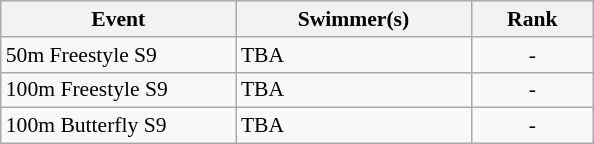<table class=wikitable style="font-size:90%">
<tr>
<th width=150>Event</th>
<th width=150>Swimmer(s)</th>
<th width=75>Rank</th>
</tr>
<tr>
<td>50m Freestyle S9</td>
<td>TBA</td>
<td align="center">-</td>
</tr>
<tr>
<td>100m Freestyle S9</td>
<td>TBA</td>
<td align="center">-</td>
</tr>
<tr>
<td>100m Butterfly S9</td>
<td>TBA</td>
<td align="center">-</td>
</tr>
</table>
